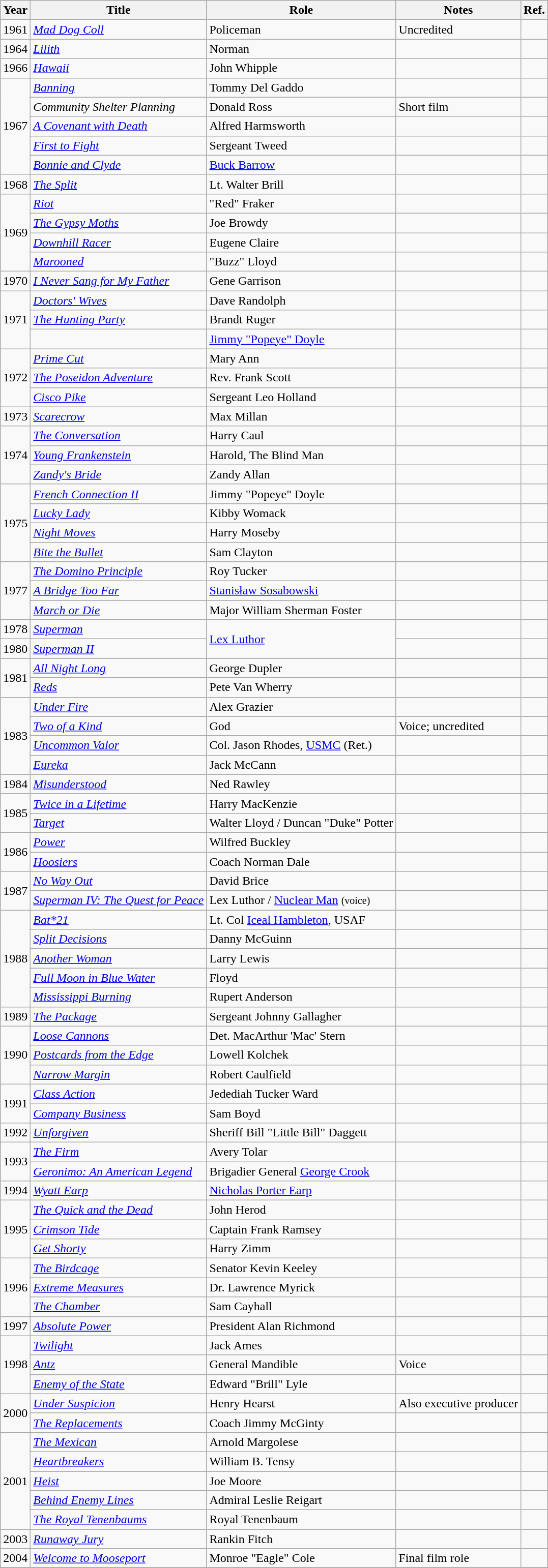<table class="wikitable sortable">
<tr>
<th>Year</th>
<th>Title</th>
<th>Role</th>
<th class="unsortable">Notes</th>
<th class="unsortable">Ref.</th>
</tr>
<tr>
<td>1961</td>
<td><em><a href='#'>Mad Dog Coll</a></em></td>
<td>Policeman</td>
<td>Uncredited</td>
<td rowspan="1"></td>
</tr>
<tr>
<td>1964</td>
<td><em><a href='#'>Lilith</a></em></td>
<td>Norman</td>
<td></td>
<td></td>
</tr>
<tr>
<td>1966</td>
<td><em><a href='#'>Hawaii</a></em></td>
<td>John Whipple</td>
<td></td>
<td></td>
</tr>
<tr>
<td rowspan="5">1967</td>
<td><em><a href='#'>Banning</a></em></td>
<td>Tommy Del Gaddo</td>
<td></td>
<td></td>
</tr>
<tr>
<td><em>Community Shelter Planning</em></td>
<td>Donald Ross</td>
<td>Short film</td>
<td></td>
</tr>
<tr>
<td><em><a href='#'>A Covenant with Death</a></em></td>
<td>Alfred Harmsworth</td>
<td></td>
<td></td>
</tr>
<tr>
<td><em><a href='#'>First to Fight</a></em></td>
<td>Sergeant Tweed</td>
<td></td>
<td></td>
</tr>
<tr>
<td><em><a href='#'>Bonnie and Clyde</a></em></td>
<td><a href='#'>Buck Barrow</a></td>
<td></td>
<td></td>
</tr>
<tr>
<td>1968</td>
<td><em><a href='#'>The Split</a></em></td>
<td>Lt. Walter Brill</td>
<td></td>
<td></td>
</tr>
<tr>
<td rowspan="4">1969</td>
<td><em><a href='#'>Riot</a></em></td>
<td>"Red" Fraker</td>
<td></td>
<td></td>
</tr>
<tr>
<td><em><a href='#'>The Gypsy Moths</a></em></td>
<td>Joe Browdy</td>
<td></td>
<td></td>
</tr>
<tr>
<td><em><a href='#'>Downhill Racer</a></em></td>
<td>Eugene Claire</td>
<td></td>
<td></td>
</tr>
<tr>
<td><em><a href='#'>Marooned</a></em></td>
<td>"Buzz" Lloyd</td>
<td></td>
<td></td>
</tr>
<tr>
<td>1970</td>
<td><em><a href='#'>I Never Sang for My Father</a></em></td>
<td>Gene Garrison</td>
<td></td>
<td></td>
</tr>
<tr>
<td rowspan="3">1971</td>
<td><em><a href='#'>Doctors' Wives</a></em></td>
<td>Dave Randolph</td>
<td></td>
<td></td>
</tr>
<tr>
<td><em><a href='#'>The Hunting Party</a></em></td>
<td>Brandt Ruger</td>
<td></td>
<td></td>
</tr>
<tr>
<td><em></em></td>
<td><a href='#'>Jimmy "Popeye" Doyle</a></td>
<td></td>
<td></td>
</tr>
<tr>
<td rowspan="3">1972</td>
<td><em><a href='#'>Prime Cut</a></em></td>
<td>Mary Ann</td>
<td></td>
<td></td>
</tr>
<tr>
<td><em><a href='#'>The Poseidon Adventure</a></em></td>
<td>Rev. Frank Scott</td>
<td></td>
<td></td>
</tr>
<tr>
<td><em><a href='#'>Cisco Pike</a></em></td>
<td>Sergeant Leo Holland</td>
<td></td>
<td></td>
</tr>
<tr>
<td>1973</td>
<td><em><a href='#'>Scarecrow</a></em></td>
<td>Max Millan</td>
<td></td>
<td></td>
</tr>
<tr>
<td rowspan="3">1974</td>
<td><em><a href='#'>The Conversation</a></em></td>
<td>Harry Caul</td>
<td></td>
<td></td>
</tr>
<tr>
<td><em><a href='#'>Young Frankenstein</a></em></td>
<td>Harold, The Blind Man</td>
<td></td>
<td></td>
</tr>
<tr>
<td><em><a href='#'>Zandy's Bride</a></em></td>
<td>Zandy Allan</td>
<td></td>
<td></td>
</tr>
<tr>
<td rowspan="4">1975</td>
<td><em><a href='#'>French Connection II</a></em></td>
<td>Jimmy "Popeye" Doyle</td>
<td></td>
<td></td>
</tr>
<tr>
<td><em><a href='#'>Lucky Lady</a></em></td>
<td>Kibby Womack</td>
<td></td>
<td></td>
</tr>
<tr>
<td><em><a href='#'>Night Moves</a></em></td>
<td>Harry Moseby</td>
<td></td>
<td></td>
</tr>
<tr>
<td><em><a href='#'>Bite the Bullet</a></em></td>
<td>Sam Clayton</td>
<td></td>
<td></td>
</tr>
<tr>
<td rowspan="3">1977</td>
<td><em><a href='#'>The Domino Principle</a></em></td>
<td>Roy Tucker</td>
<td></td>
<td></td>
</tr>
<tr>
<td><em><a href='#'>A Bridge Too Far</a></em></td>
<td><a href='#'>Stanisław Sosabowski</a></td>
<td></td>
<td></td>
</tr>
<tr>
<td><em><a href='#'>March or Die</a></em></td>
<td>Major William Sherman Foster</td>
<td></td>
<td></td>
</tr>
<tr>
<td>1978</td>
<td><em><a href='#'>Superman</a></em></td>
<td rowspan="2"><a href='#'>Lex Luthor</a></td>
<td></td>
<td></td>
</tr>
<tr>
<td>1980</td>
<td><em><a href='#'>Superman II</a></em></td>
<td></td>
<td rowspan="1"></td>
</tr>
<tr>
<td rowspan="2">1981</td>
<td><em><a href='#'>All Night Long</a></em></td>
<td>George Dupler</td>
<td></td>
<td rowspan="1"></td>
</tr>
<tr>
<td><em><a href='#'>Reds</a></em></td>
<td>Pete Van Wherry</td>
<td></td>
<td></td>
</tr>
<tr>
<td rowspan="4">1983</td>
<td><em><a href='#'>Under Fire</a></em></td>
<td>Alex Grazier</td>
<td></td>
<td></td>
</tr>
<tr>
<td><em><a href='#'>Two of a Kind</a></em></td>
<td>God</td>
<td>Voice; uncredited</td>
<td></td>
</tr>
<tr>
<td><em><a href='#'>Uncommon Valor</a></em></td>
<td>Col. Jason Rhodes, <a href='#'>USMC</a> (Ret.)</td>
<td></td>
<td></td>
</tr>
<tr>
<td><em><a href='#'>Eureka</a></em></td>
<td>Jack McCann</td>
<td></td>
<td></td>
</tr>
<tr>
<td>1984</td>
<td><em><a href='#'>Misunderstood</a></em></td>
<td>Ned Rawley</td>
<td></td>
<td rowspan="1"></td>
</tr>
<tr>
<td rowspan="2">1985</td>
<td><em><a href='#'>Twice in a Lifetime</a></em></td>
<td>Harry MacKenzie</td>
<td></td>
<td></td>
</tr>
<tr>
<td><em><a href='#'>Target</a></em></td>
<td>Walter Lloyd / Duncan "Duke" Potter</td>
<td></td>
<td></td>
</tr>
<tr>
<td rowspan="2">1986</td>
<td><em><a href='#'>Power</a></em></td>
<td>Wilfred Buckley</td>
<td></td>
<td></td>
</tr>
<tr>
<td><em><a href='#'>Hoosiers</a></em></td>
<td>Coach Norman Dale</td>
<td></td>
<td></td>
</tr>
<tr>
<td rowspan="2">1987</td>
<td><em><a href='#'>No Way Out</a></em></td>
<td>David Brice</td>
<td></td>
<td></td>
</tr>
<tr>
<td><em><a href='#'>Superman IV: The Quest for Peace</a></em></td>
<td>Lex Luthor / <a href='#'>Nuclear Man</a> <small>(voice)</small></td>
<td></td>
<td></td>
</tr>
<tr>
<td rowspan="5">1988</td>
<td><em><a href='#'>Bat*21</a></em></td>
<td>Lt. Col <a href='#'>Iceal Hambleton</a>, USAF</td>
<td></td>
<td></td>
</tr>
<tr>
<td><em><a href='#'>Split Decisions</a></em></td>
<td>Danny McGuinn</td>
<td></td>
<td></td>
</tr>
<tr>
<td><em><a href='#'>Another Woman</a></em></td>
<td>Larry Lewis</td>
<td></td>
<td></td>
</tr>
<tr>
<td><em><a href='#'>Full Moon in Blue Water</a></em></td>
<td>Floyd</td>
<td></td>
<td></td>
</tr>
<tr>
<td><em><a href='#'>Mississippi Burning</a></em></td>
<td>Rupert Anderson</td>
<td></td>
<td></td>
</tr>
<tr>
<td>1989</td>
<td><em><a href='#'>The Package</a></em></td>
<td>Sergeant Johnny Gallagher</td>
<td></td>
<td></td>
</tr>
<tr>
<td rowspan="3">1990</td>
<td><em><a href='#'>Loose Cannons</a></em></td>
<td>Det. MacArthur 'Mac' Stern</td>
<td></td>
<td></td>
</tr>
<tr>
<td><em><a href='#'>Postcards from the Edge</a></em></td>
<td>Lowell Kolchek</td>
<td></td>
<td></td>
</tr>
<tr>
<td><em><a href='#'>Narrow Margin</a></em></td>
<td>Robert Caulfield</td>
<td></td>
<td></td>
</tr>
<tr>
<td rowspan="2">1991</td>
<td><em><a href='#'>Class Action</a></em></td>
<td>Jedediah Tucker Ward</td>
<td></td>
<td></td>
</tr>
<tr>
<td><em><a href='#'>Company Business</a></em></td>
<td>Sam Boyd</td>
<td></td>
<td></td>
</tr>
<tr>
<td>1992</td>
<td><em><a href='#'>Unforgiven</a></em></td>
<td>Sheriff Bill "Little Bill" Daggett</td>
<td></td>
<td></td>
</tr>
<tr>
<td rowspan="2">1993</td>
<td><em><a href='#'>The Firm</a></em></td>
<td>Avery Tolar</td>
<td></td>
<td></td>
</tr>
<tr>
<td><em><a href='#'>Geronimo: An American Legend</a></em></td>
<td>Brigadier General <a href='#'>George Crook</a></td>
<td></td>
<td></td>
</tr>
<tr>
<td>1994</td>
<td><em><a href='#'>Wyatt Earp</a></em></td>
<td><a href='#'>Nicholas Porter Earp</a></td>
<td></td>
<td></td>
</tr>
<tr>
<td rowspan="3">1995</td>
<td><em><a href='#'>The Quick and the Dead</a></em></td>
<td>John Herod</td>
<td></td>
<td></td>
</tr>
<tr>
<td><em><a href='#'>Crimson Tide</a></em></td>
<td>Captain Frank Ramsey</td>
<td></td>
<td></td>
</tr>
<tr>
<td><em><a href='#'>Get Shorty</a></em></td>
<td>Harry Zimm</td>
<td></td>
<td></td>
</tr>
<tr>
<td rowspan="3">1996</td>
<td><em><a href='#'>The Birdcage</a></em></td>
<td>Senator Kevin Keeley</td>
<td></td>
<td></td>
</tr>
<tr>
<td><em><a href='#'>Extreme Measures</a></em></td>
<td>Dr. Lawrence Myrick</td>
<td></td>
<td></td>
</tr>
<tr>
<td><em><a href='#'>The Chamber</a></em></td>
<td>Sam Cayhall</td>
<td></td>
<td></td>
</tr>
<tr>
<td>1997</td>
<td><em><a href='#'>Absolute Power</a></em></td>
<td>President Alan Richmond</td>
<td></td>
<td></td>
</tr>
<tr>
<td rowspan="3">1998</td>
<td><em><a href='#'>Twilight</a></em></td>
<td>Jack Ames</td>
<td></td>
<td></td>
</tr>
<tr>
<td><em><a href='#'>Antz</a></em></td>
<td>General Mandible</td>
<td>Voice</td>
<td></td>
</tr>
<tr>
<td><em><a href='#'>Enemy of the State</a></em></td>
<td>Edward "Brill" Lyle</td>
<td></td>
<td rowspan="1"></td>
</tr>
<tr>
<td rowspan="2">2000</td>
<td><em><a href='#'>Under Suspicion</a></em></td>
<td>Henry Hearst</td>
<td>Also executive producer</td>
<td></td>
</tr>
<tr>
<td><em><a href='#'>The Replacements</a></em></td>
<td>Coach Jimmy McGinty</td>
<td></td>
<td></td>
</tr>
<tr>
<td rowspan="5">2001</td>
<td><em><a href='#'>The Mexican</a></em></td>
<td>Arnold Margolese</td>
<td></td>
<td></td>
</tr>
<tr>
<td><em><a href='#'>Heartbreakers</a></em></td>
<td>William B. Tensy</td>
<td></td>
<td rowspan="1"></td>
</tr>
<tr>
<td><em><a href='#'>Heist</a></em></td>
<td>Joe Moore</td>
<td></td>
<td></td>
</tr>
<tr>
<td><em><a href='#'>Behind Enemy Lines</a></em></td>
<td>Admiral Leslie Reigart</td>
<td></td>
<td></td>
</tr>
<tr>
<td><em><a href='#'>The Royal Tenenbaums</a></em></td>
<td>Royal Tenenbaum</td>
<td></td>
<td></td>
</tr>
<tr>
<td>2003</td>
<td><em><a href='#'>Runaway Jury</a></em></td>
<td>Rankin Fitch</td>
<td></td>
<td></td>
</tr>
<tr>
<td>2004</td>
<td><em><a href='#'>Welcome to Mooseport</a></em></td>
<td>Monroe "Eagle" Cole</td>
<td>Final film role</td>
<td></td>
</tr>
<tr>
</tr>
</table>
